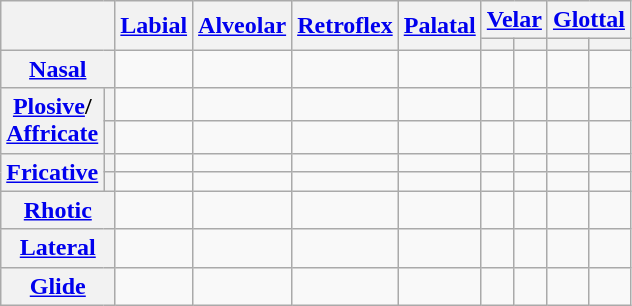<table class="wikitable" style="text-align:center;">
<tr>
<th rowspan="2" colspan="2"></th>
<th rowspan="2"><a href='#'>Labial</a></th>
<th rowspan="2"><a href='#'>Alveolar</a></th>
<th rowspan="2"><a href='#'>Retroflex</a></th>
<th rowspan="2"><a href='#'>Palatal</a></th>
<th colspan="2"><a href='#'>Velar</a></th>
<th colspan="2"><a href='#'>Glottal</a></th>
</tr>
<tr>
<th></th>
<th></th>
<th></th>
<th></th>
</tr>
<tr>
<th colspan="2"><a href='#'>Nasal</a></th>
<td></td>
<td></td>
<td></td>
<td></td>
<td></td>
<td></td>
<td></td>
<td></td>
</tr>
<tr>
<th rowspan="2"><a href='#'>Plosive</a>/<br><a href='#'>Affricate</a></th>
<th></th>
<td></td>
<td></td>
<td></td>
<td></td>
<td></td>
<td></td>
<td></td>
<td></td>
</tr>
<tr>
<th></th>
<td></td>
<td></td>
<td></td>
<td></td>
<td></td>
<td></td>
<td></td>
<td></td>
</tr>
<tr>
<th rowspan="2"><a href='#'>Fricative</a></th>
<th></th>
<td></td>
<td></td>
<td></td>
<td></td>
<td></td>
<td></td>
<td></td>
<td></td>
</tr>
<tr>
<th></th>
<td></td>
<td></td>
<td></td>
<td></td>
<td></td>
<td></td>
<td></td>
<td></td>
</tr>
<tr>
<th colspan="2"><a href='#'>Rhotic</a></th>
<td></td>
<td></td>
<td></td>
<td></td>
<td></td>
<td></td>
<td></td>
<td></td>
</tr>
<tr>
<th colspan="2"><a href='#'>Lateral</a></th>
<td></td>
<td></td>
<td></td>
<td></td>
<td></td>
<td></td>
<td></td>
<td></td>
</tr>
<tr>
<th colspan="2"><a href='#'>Glide</a></th>
<td></td>
<td></td>
<td></td>
<td></td>
<td></td>
<td></td>
<td></td>
<td></td>
</tr>
</table>
